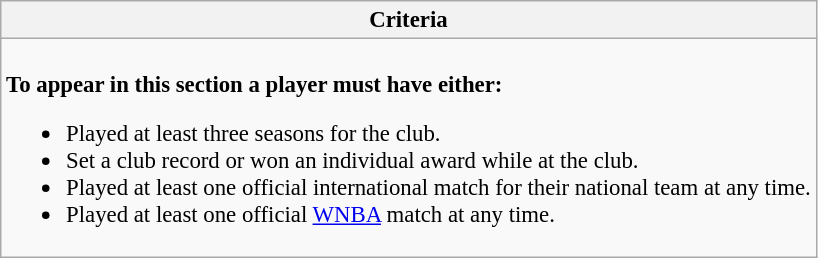<table class="wikitable collapsible collapsed" style="font-size:95%;">
<tr>
<th>Criteria</th>
</tr>
<tr>
<td><br><strong>To appear in this section a player must have either:</strong><ul><li>Played at least three seasons for the club.</li><li>Set a club record or won an individual award while at the club.</li><li>Played at least one official international match for their national team at any time.</li><li>Played at least one official <a href='#'>WNBA</a> match at any time.</li></ul></td>
</tr>
</table>
